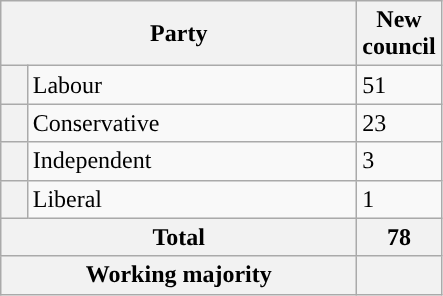<table class="wikitable">
<tr>
<th valign=centre colspan="2" style="width: 230px">Party</th>
<th valign=top style="width: 30px">New council</th>
</tr>
<tr>
<th style="background-color: "></th>
<td>Labour</td>
<td>51</td>
</tr>
<tr>
<th style="background-color: "></th>
<td>Conservative</td>
<td>23</td>
</tr>
<tr>
<th style="background-color: "></th>
<td>Independent</td>
<td>3</td>
</tr>
<tr>
<th style="background-color: "></th>
<td>Liberal</td>
<td>1</td>
</tr>
<tr>
<th colspan="2">Total</th>
<th style="text-align: center">78</th>
</tr>
<tr>
<th colspan="2">Working majority</th>
<th></th>
</tr>
</table>
